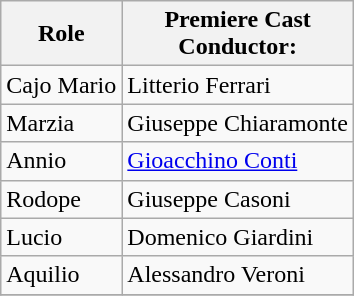<table class="wikitable">
<tr>
<th>Role</th>
<th>Premiere Cast<br>Conductor:</th>
</tr>
<tr>
<td>Cajo Mario</td>
<td>Litterio Ferrari</td>
</tr>
<tr>
<td>Marzia</td>
<td>Giuseppe Chiaramonte</td>
</tr>
<tr>
<td>Annio</td>
<td><a href='#'>Gioacchino Conti</a></td>
</tr>
<tr>
<td>Rodope</td>
<td>Giuseppe Casoni</td>
</tr>
<tr>
<td>Lucio</td>
<td>Domenico Giardini</td>
</tr>
<tr>
<td>Aquilio</td>
<td>Alessandro Veroni</td>
</tr>
<tr>
</tr>
</table>
